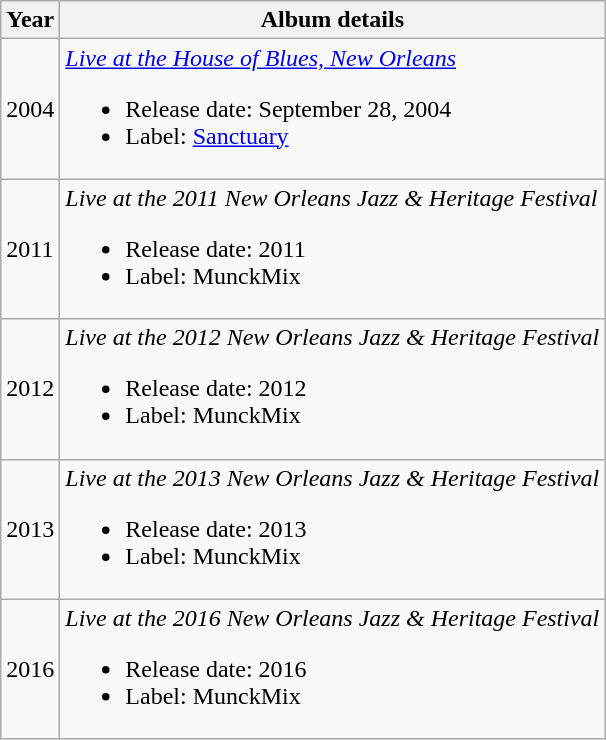<table class="wikitable">
<tr>
<th scope="col">Year</th>
<th scope="col">Album details</th>
</tr>
<tr>
<td>2004</td>
<td><em><a href='#'>Live at the House of Blues, New Orleans</a></em><br><ul><li>Release date: September 28, 2004</li><li>Label: <a href='#'>Sanctuary</a></li></ul></td>
</tr>
<tr>
<td>2011</td>
<td><em>Live at the 2011 New Orleans Jazz & Heritage Festival</em><br><ul><li>Release date: 2011</li><li>Label: MunckMix</li></ul></td>
</tr>
<tr>
<td>2012</td>
<td><em>Live at the 2012 New Orleans Jazz & Heritage Festival</em><br><ul><li>Release date: 2012</li><li>Label: MunckMix</li></ul></td>
</tr>
<tr>
<td>2013</td>
<td><em>Live at the 2013 New Orleans Jazz & Heritage Festival</em><br><ul><li>Release date: 2013</li><li>Label: MunckMix</li></ul></td>
</tr>
<tr>
<td>2016</td>
<td><em>Live at the 2016 New Orleans Jazz & Heritage Festival</em><br><ul><li>Release date: 2016</li><li>Label: MunckMix</li></ul></td>
</tr>
</table>
